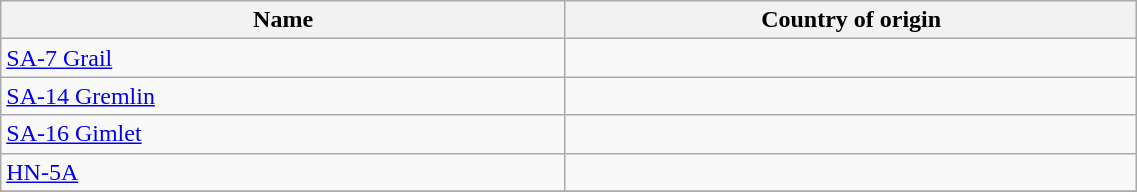<table class="wikitable" width="60%" border="0">
<tr>
<th width="5%">Name</th>
<th width="5%">Country of origin</th>
</tr>
<tr>
<td><a href='#'>SA-7 Grail</a></td>
<td></td>
</tr>
<tr>
<td><a href='#'>SA-14 Gremlin</a></td>
<td></td>
</tr>
<tr>
<td><a href='#'>SA-16 Gimlet</a></td>
<td></td>
</tr>
<tr>
<td><a href='#'>HN-5A</a></td>
<td></td>
</tr>
<tr>
</tr>
</table>
